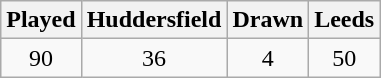<table class="wikitable" style="text-align:center">
<tr>
<th>Played</th>
<th>Huddersfield</th>
<th>Drawn</th>
<th>Leeds</th>
</tr>
<tr>
<td>90</td>
<td>36</td>
<td>4</td>
<td>50</td>
</tr>
</table>
